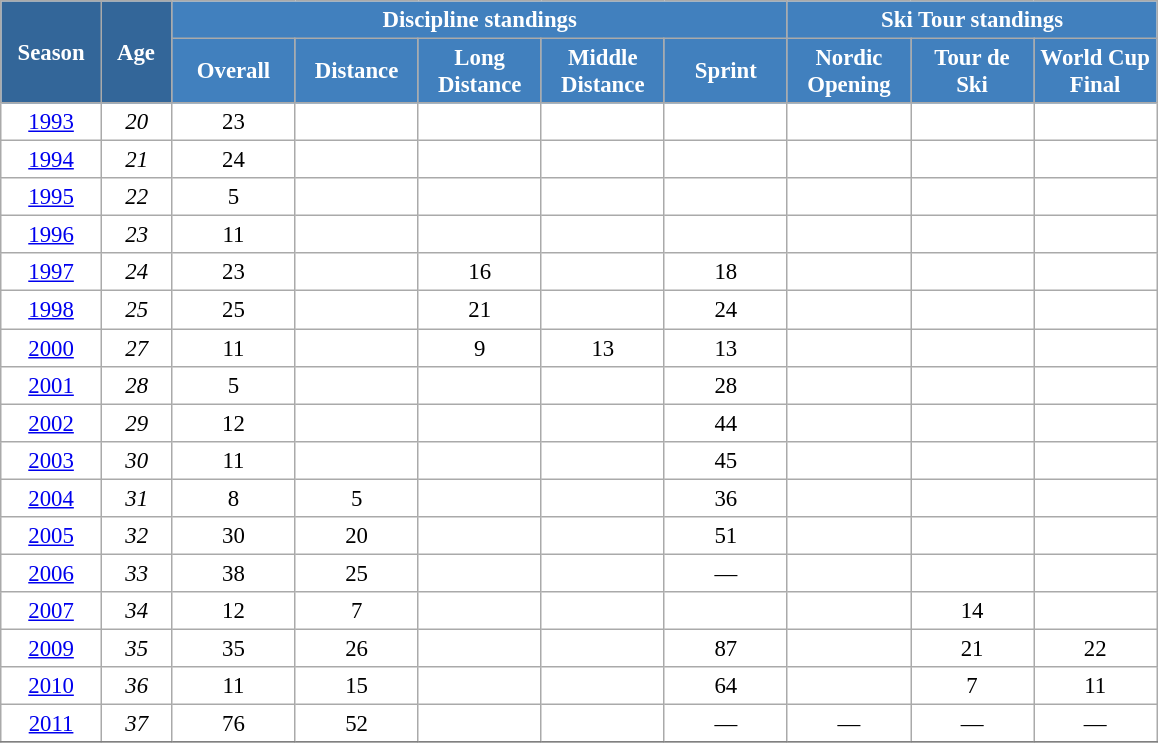<table class="wikitable" style="font-size:95%; text-align:center; border:grey solid 1px; border-collapse:collapse; background:#ffffff;">
<tr>
<th style="background-color:#369; color:white; width:60px;" rowspan="2"> Season </th>
<th style="background-color:#369; color:white; width:40px;" rowspan="2"> Age </th>
<th style="background-color:#4180be; color:white;" colspan="5">Discipline standings</th>
<th style="background-color:#4180be; color:white;" colspan="34">Ski Tour standings</th>
</tr>
<tr>
<th style="background-color:#4180be; color:white; width:75px;">Overall</th>
<th style="background-color:#4180be; color:white; width:75px;">Distance</th>
<th style="background-color:#4180be; color:white; width:75px;">Long Distance</th>
<th style="background-color:#4180be; color:white; width:75px;">Middle Distance</th>
<th style="background-color:#4180be; color:white; width:75px;">Sprint</th>
<th style="background-color:#4180be; color:white; width:75px;">Nordic<br>Opening</th>
<th style="background-color:#4180be; color:white; width:75px;">Tour de<br>Ski</th>
<th style="background-color:#4180be; color:white; width:75px;">World Cup<br>Final</th>
</tr>
<tr>
<td><a href='#'>1993</a></td>
<td><em>20</em></td>
<td>23</td>
<td></td>
<td></td>
<td></td>
<td></td>
<td></td>
<td></td>
<td></td>
</tr>
<tr>
<td><a href='#'>1994</a></td>
<td><em>21</em></td>
<td>24</td>
<td></td>
<td></td>
<td></td>
<td></td>
<td></td>
<td></td>
<td></td>
</tr>
<tr>
<td><a href='#'>1995</a></td>
<td><em>22</em></td>
<td>5</td>
<td></td>
<td></td>
<td></td>
<td></td>
<td></td>
<td></td>
<td></td>
</tr>
<tr>
<td><a href='#'>1996</a></td>
<td><em>23</em></td>
<td>11</td>
<td></td>
<td></td>
<td></td>
<td></td>
<td></td>
<td></td>
<td></td>
</tr>
<tr>
<td><a href='#'>1997</a></td>
<td><em>24</em></td>
<td>23</td>
<td></td>
<td>16</td>
<td></td>
<td>18</td>
<td></td>
<td></td>
<td></td>
</tr>
<tr>
<td><a href='#'>1998</a></td>
<td><em>25</em></td>
<td>25</td>
<td></td>
<td>21</td>
<td></td>
<td>24</td>
<td></td>
<td></td>
<td></td>
</tr>
<tr>
<td><a href='#'>2000</a></td>
<td><em>27</em></td>
<td>11</td>
<td></td>
<td>9</td>
<td>13</td>
<td>13</td>
<td></td>
<td></td>
<td></td>
</tr>
<tr>
<td><a href='#'>2001</a></td>
<td><em>28</em></td>
<td>5</td>
<td></td>
<td></td>
<td></td>
<td>28</td>
<td></td>
<td></td>
<td></td>
</tr>
<tr>
<td><a href='#'>2002</a></td>
<td><em>29</em></td>
<td>12</td>
<td></td>
<td></td>
<td></td>
<td>44</td>
<td></td>
<td></td>
<td></td>
</tr>
<tr>
<td><a href='#'>2003</a></td>
<td><em>30</em></td>
<td>11</td>
<td></td>
<td></td>
<td></td>
<td>45</td>
<td></td>
<td></td>
<td></td>
</tr>
<tr>
<td><a href='#'>2004</a></td>
<td><em>31</em></td>
<td>8</td>
<td>5</td>
<td></td>
<td></td>
<td>36</td>
<td></td>
<td></td>
<td></td>
</tr>
<tr>
<td><a href='#'>2005</a></td>
<td><em>32</em></td>
<td>30</td>
<td>20</td>
<td></td>
<td></td>
<td>51</td>
<td></td>
<td></td>
<td></td>
</tr>
<tr>
<td><a href='#'>2006</a></td>
<td><em>33</em></td>
<td>38</td>
<td>25</td>
<td></td>
<td></td>
<td>—</td>
<td></td>
<td></td>
<td></td>
</tr>
<tr>
<td><a href='#'>2007</a></td>
<td><em>34</em></td>
<td>12</td>
<td>7</td>
<td></td>
<td></td>
<td></td>
<td></td>
<td>14</td>
<td></td>
</tr>
<tr>
<td><a href='#'>2009</a></td>
<td><em>35</em></td>
<td>35</td>
<td>26</td>
<td></td>
<td></td>
<td>87</td>
<td></td>
<td>21</td>
<td>22</td>
</tr>
<tr>
<td><a href='#'>2010</a></td>
<td><em>36</em></td>
<td>11</td>
<td>15</td>
<td></td>
<td></td>
<td>64</td>
<td></td>
<td>7</td>
<td>11</td>
</tr>
<tr>
<td><a href='#'>2011</a></td>
<td><em>37</em></td>
<td>76</td>
<td>52</td>
<td></td>
<td></td>
<td>—</td>
<td>—</td>
<td>—</td>
<td>—</td>
</tr>
<tr>
</tr>
</table>
